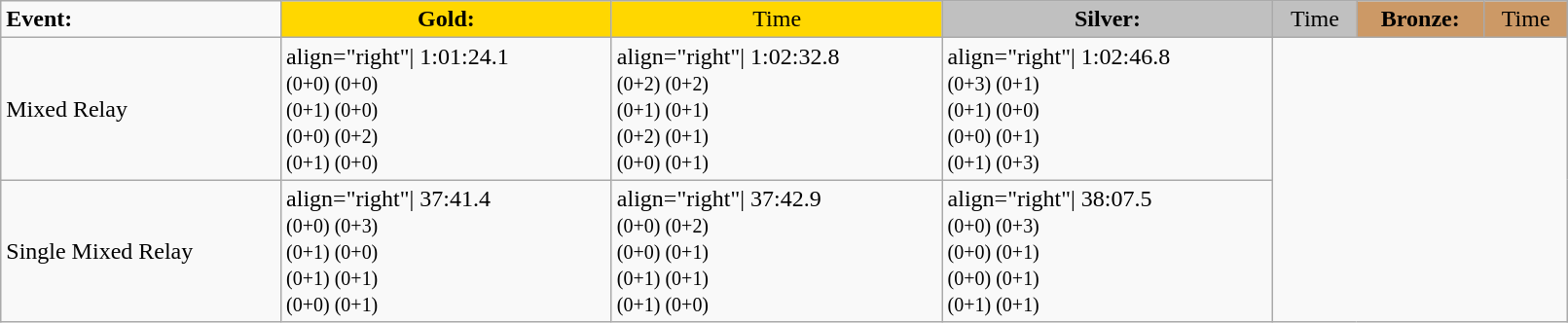<table class="wikitable" border="1" style="width:85%;">
<tr>
<td><strong>Event:</strong></td>
<td style="text-align:center;background-color:gold;"><strong>Gold:</strong></td>
<td style="text-align:center;background-color:gold;">Time</td>
<td style="text-align:center;background-color:silver;"><strong>Silver:</strong></td>
<td style="text-align:center;background-color:silver;">Time</td>
<td style="text-align:center;background-color:#CC9966;"><strong>Bronze:</strong></td>
<td style="text-align:center;background-color:#CC9966;">Time</td>
</tr>
<tr>
<td>Mixed Relay<br></td>
<td>align="right"| 1:01:24.1 <small><br>(0+0) (0+0)<br>(0+1) (0+0)<br>(0+0) (0+2)<br>(0+1) (0+0)</small></td>
<td>align="right"| 1:02:32.8<br><small>(0+2) (0+2)<br>(0+1) (0+1)<br>(0+2) (0+1)<br>(0+0) (0+1)</small></td>
<td>align="right"| 1:02:46.8<br><small>(0+3) (0+1)<br>(0+1) (0+0)<br>(0+0) (0+1)<br>(0+1) (0+3)</small></td>
</tr>
<tr>
<td>Single Mixed Relay<br></td>
<td>align="right"| 37:41.4<br><small>(0+0) (0+3)<br>(0+1) (0+0)<br>(0+1) (0+1)<br>(0+0) (0+1)</small></td>
<td>align="right"| 37:42.9<br><small>(0+0) (0+2)<br>(0+0) (0+1)<br>(0+1) (0+1)<br>(0+1) (0+0)</small></td>
<td>align="right"| 38:07.5<br><small>(0+0) (0+3)<br>(0+0) (0+1)<br>(0+0) (0+1)<br>(0+1) (0+1)</small></td>
</tr>
</table>
